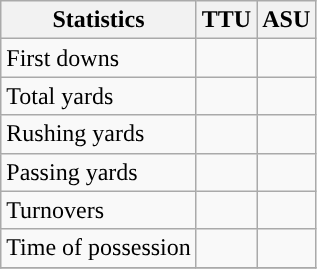<table class="wikitable" style="float: left;">
<tr>
<th>Statistics</th>
<th>TTU</th>
<th>ASU</th>
</tr>
<tr>
<td>First downs</td>
<td></td>
<td></td>
</tr>
<tr>
<td>Total yards</td>
<td></td>
<td></td>
</tr>
<tr>
<td>Rushing yards</td>
<td></td>
<td></td>
</tr>
<tr>
<td>Passing yards</td>
<td></td>
<td></td>
</tr>
<tr>
<td>Turnovers</td>
<td></td>
<td></td>
</tr>
<tr>
<td>Time of possession</td>
<td></td>
<td></td>
</tr>
<tr>
</tr>
</table>
